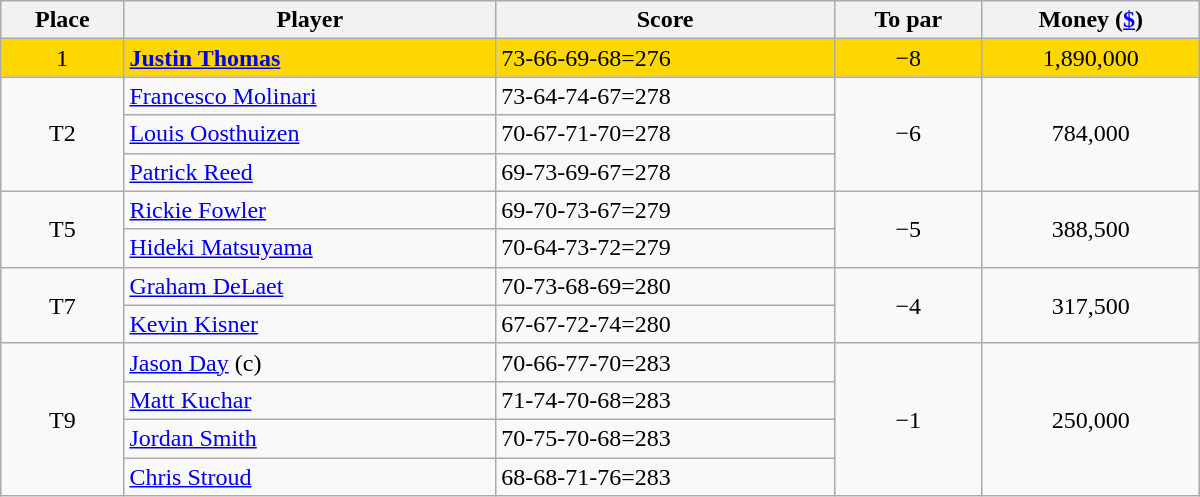<table class="wikitable" style="width:50em; margin-bottom:0">
<tr>
<th>Place</th>
<th>Player</th>
<th>Score</th>
<th>To par</th>
<th>Money (<a href='#'>$</a>)</th>
</tr>
<tr style="background:gold">
<td align=center>1</td>
<td> <strong><a href='#'>Justin Thomas</a></strong></td>
<td>73-66-69-68=276</td>
<td align=center>−8</td>
<td align=center>1,890,000</td>
</tr>
<tr>
<td rowspan=3 align=center>T2</td>
<td> <a href='#'>Francesco Molinari</a></td>
<td>73-64-74-67=278</td>
<td rowspan=3 align=center>−6</td>
<td rowspan=3 align=center>784,000</td>
</tr>
<tr>
<td> <a href='#'>Louis Oosthuizen</a></td>
<td>70-67-71-70=278</td>
</tr>
<tr>
<td> <a href='#'>Patrick Reed</a></td>
<td>69-73-69-67=278</td>
</tr>
<tr>
<td rowspan=2 align=center>T5</td>
<td> <a href='#'>Rickie Fowler</a></td>
<td>69-70-73-67=279</td>
<td rowspan=2 align=center>−5</td>
<td rowspan=2 align=center>388,500</td>
</tr>
<tr>
<td> <a href='#'>Hideki Matsuyama</a></td>
<td>70-64-73-72=279</td>
</tr>
<tr>
<td rowspan=2 align=center>T7</td>
<td> <a href='#'>Graham DeLaet</a></td>
<td>70-73-68-69=280</td>
<td rowspan=2 align=center>−4</td>
<td rowspan=2 align=center>317,500</td>
</tr>
<tr>
<td> <a href='#'>Kevin Kisner</a></td>
<td>67-67-72-74=280</td>
</tr>
<tr>
<td rowspan=4 align=center>T9</td>
<td> <a href='#'>Jason Day</a> (c)</td>
<td>70-66-77-70=283</td>
<td rowspan=4 align=center>−1</td>
<td rowspan=4 align=center>250,000</td>
</tr>
<tr>
<td> <a href='#'>Matt Kuchar</a></td>
<td>71-74-70-68=283</td>
</tr>
<tr>
<td> <a href='#'>Jordan Smith</a></td>
<td>70-75-70-68=283</td>
</tr>
<tr>
<td> <a href='#'>Chris Stroud</a></td>
<td>68-68-71-76=283</td>
</tr>
</table>
